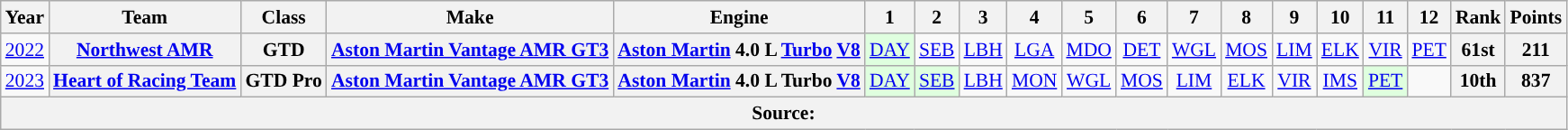<table class="wikitable" style="text-align:center; font-size:90%">
<tr>
<th>Year</th>
<th>Team</th>
<th>Class</th>
<th>Make</th>
<th>Engine</th>
<th>1</th>
<th>2</th>
<th>3</th>
<th>4</th>
<th>5</th>
<th>6</th>
<th>7</th>
<th>8</th>
<th>9</th>
<th>10</th>
<th>11</th>
<th>12</th>
<th>Rank</th>
<th>Points</th>
</tr>
<tr>
<td><a href='#'>2022</a></td>
<th><a href='#'>Northwest AMR</a></th>
<th>GTD</th>
<th><a href='#'>Aston Martin Vantage AMR GT3</a></th>
<th><a href='#'>Aston Martin</a>  4.0 L <a href='#'>Turbo</a> <a href='#'>V8</a></th>
<td style="background:#DFFFDF;"><a href='#'>DAY</a><br></td>
<td><a href='#'>SEB</a></td>
<td><a href='#'>LBH</a></td>
<td><a href='#'>LGA</a></td>
<td><a href='#'>MDO</a></td>
<td><a href='#'>DET</a></td>
<td><a href='#'>WGL</a></td>
<td><a href='#'>MOS</a></td>
<td><a href='#'>LIM</a></td>
<td style="background:#;”"><a href='#'>ELK</a></td>
<td style="background:#;”"><a href='#'>VIR</a></td>
<td><a href='#'>PET</a></td>
<th>61st</th>
<th>211</th>
</tr>
<tr>
<td><a href='#'>2023</a></td>
<th><a href='#'>Heart of Racing Team</a></th>
<th>GTD Pro</th>
<th><a href='#'>Aston Martin Vantage AMR GT3</a></th>
<th><a href='#'>Aston Martin</a> 4.0 L Turbo <a href='#'>V8</a></th>
<td style="background:#DFFFDF;"><a href='#'>DAY</a><br></td>
<td style="background:#DFFFDF;"><a href='#'>SEB</a><br></td>
<td style="background:#;"><a href='#'>LBH</a></td>
<td style="background:#;"><a href='#'>MON</a></td>
<td style="background:#;"><a href='#'>WGL</a></td>
<td style="background:#;"><a href='#'>MOS</a></td>
<td style="background:#;"><a href='#'>LIM</a></td>
<td style="background:#;"><a href='#'>ELK</a></td>
<td style="background:#;"><a href='#'>VIR</a></td>
<td style="background:#;"><a href='#'>IMS</a></td>
<td style="background:#DFFFDF;"><a href='#'>PET</a><br></td>
<td></td>
<th>10th</th>
<th>837</th>
</tr>
<tr>
<th colspan="19">Source:</th>
</tr>
</table>
